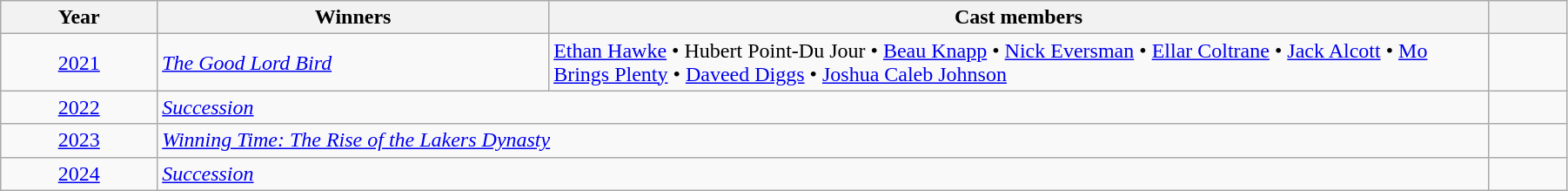<table class="wikitable" width="95%" cellpadding="5">
<tr>
<th width="10%">Year</th>
<th width="25%">Winners</th>
<th width="60%">Cast members</th>
<th width="5%"></th>
</tr>
<tr>
<td style="text-align:center;"><a href='#'>2021</a></td>
<td><em><a href='#'>The Good Lord Bird</a></em></td>
<td><a href='#'>Ethan Hawke</a> • Hubert Point-Du Jour • <a href='#'>Beau Knapp</a> • <a href='#'>Nick Eversman</a> • <a href='#'>Ellar Coltrane</a> • <a href='#'>Jack Alcott</a> • <a href='#'>Mo Brings Plenty</a> • <a href='#'>Daveed Diggs</a> • <a href='#'>Joshua Caleb Johnson</a></td>
<td></td>
</tr>
<tr>
<td style="text-align:center;"><a href='#'>2022</a></td>
<td colspan="2"><em><a href='#'>Succession</a></em></td>
<td></td>
</tr>
<tr>
<td style="text-align:center;"><a href='#'>2023</a></td>
<td colspan="2"><em><a href='#'>Winning Time: The Rise of the Lakers Dynasty</a></em></td>
<td></td>
</tr>
<tr>
<td style="text-align:center;"><a href='#'>2024</a></td>
<td colspan="2"><em><a href='#'>Succession</a></em></td>
<td></td>
</tr>
</table>
